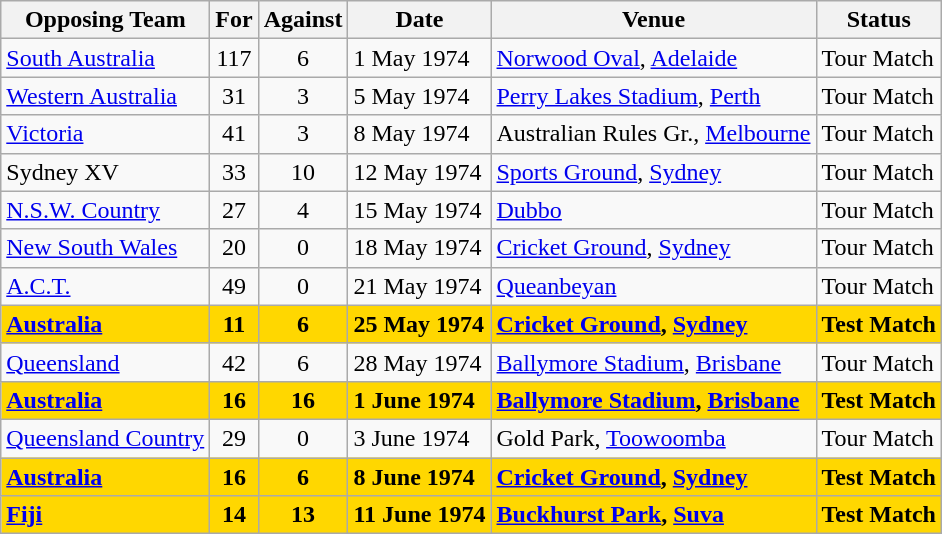<table class=wikitable>
<tr>
<th>Opposing Team</th>
<th>For</th>
<th>Against</th>
<th>Date</th>
<th>Venue</th>
<th>Status</th>
</tr>
<tr>
<td><a href='#'>South Australia</a></td>
<td align=center>117</td>
<td align=center>6</td>
<td>1 May 1974</td>
<td><a href='#'>Norwood Oval</a>, <a href='#'>Adelaide</a></td>
<td>Tour Match</td>
</tr>
<tr>
<td><a href='#'>Western Australia</a></td>
<td align=center>31</td>
<td align=center>3</td>
<td>5 May 1974</td>
<td><a href='#'>Perry Lakes Stadium</a>, <a href='#'>Perth</a></td>
<td>Tour Match</td>
</tr>
<tr>
<td><a href='#'>Victoria</a></td>
<td align=center>41</td>
<td align=center>3</td>
<td>8 May 1974</td>
<td>Australian Rules Gr., <a href='#'>Melbourne</a></td>
<td>Tour Match</td>
</tr>
<tr>
<td>Sydney XV</td>
<td align=center>33</td>
<td align=center>10</td>
<td>12 May 1974</td>
<td><a href='#'>Sports Ground</a>, <a href='#'>Sydney</a></td>
<td>Tour Match</td>
</tr>
<tr>
<td><a href='#'>N.S.W. Country</a></td>
<td align=center>27</td>
<td align=center>4</td>
<td>15 May 1974</td>
<td><a href='#'>Dubbo</a></td>
<td>Tour Match</td>
</tr>
<tr>
<td><a href='#'>New South Wales</a></td>
<td align=center>20</td>
<td align=center>0</td>
<td>18 May 1974</td>
<td><a href='#'>Cricket Ground</a>, <a href='#'>Sydney</a></td>
<td>Tour Match</td>
</tr>
<tr>
<td><a href='#'>A.C.T.</a></td>
<td align=center>49</td>
<td align=center>0</td>
<td>21 May 1974</td>
<td><a href='#'>Queanbeyan</a></td>
<td>Tour Match</td>
</tr>
<tr bgcolor="gold">
<td><strong><a href='#'>Australia</a></strong></td>
<td align=center><strong>11</strong></td>
<td align=center><strong>6</strong></td>
<td><strong>25 May 1974</strong></td>
<td><strong><a href='#'>Cricket Ground</a>, <a href='#'>Sydney</a></strong></td>
<td><strong>Test Match</strong></td>
</tr>
<tr>
<td><a href='#'>Queensland</a></td>
<td align=center>42</td>
<td align=center>6</td>
<td>28 May 1974</td>
<td><a href='#'>Ballymore Stadium</a>, <a href='#'>Brisbane</a></td>
<td>Tour Match</td>
</tr>
<tr bgcolor="gold">
<td><strong><a href='#'>Australia</a></strong></td>
<td align=center><strong>16</strong></td>
<td align=center><strong>16</strong></td>
<td><strong>1 June 1974</strong></td>
<td><strong><a href='#'>Ballymore Stadium</a>, <a href='#'>Brisbane</a></strong></td>
<td><strong>Test Match</strong></td>
</tr>
<tr>
<td><a href='#'>Queensland Country</a></td>
<td align=center>29</td>
<td align=center>0</td>
<td>3 June 1974</td>
<td>Gold Park, <a href='#'>Toowoomba</a></td>
<td>Tour Match</td>
</tr>
<tr bgcolor="gold">
<td><strong><a href='#'>Australia</a></strong></td>
<td align=center><strong>16</strong></td>
<td align=center><strong>6</strong></td>
<td><strong>8 June 1974</strong></td>
<td><strong><a href='#'>Cricket Ground</a>, <a href='#'>Sydney</a></strong></td>
<td><strong>Test Match</strong></td>
</tr>
<tr bgcolor="gold">
<td><strong><a href='#'>Fiji</a></strong></td>
<td align=center><strong>14</strong></td>
<td align=center><strong>13</strong></td>
<td><strong>11 June 1974</strong></td>
<td><strong><a href='#'>Buckhurst Park</a>, <a href='#'>Suva</a></strong></td>
<td><strong>Test Match</strong></td>
</tr>
</table>
